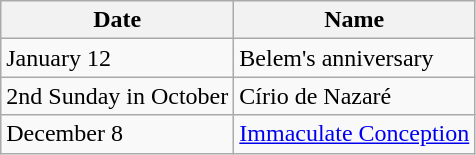<table class="wikitable">
<tr>
<th>Date</th>
<th>Name</th>
</tr>
<tr>
<td>January 12</td>
<td>Belem's anniversary</td>
</tr>
<tr>
<td>2nd Sunday in October</td>
<td>Círio de Nazaré</td>
</tr>
<tr>
<td>December 8</td>
<td><a href='#'>Immaculate Conception</a></td>
</tr>
</table>
